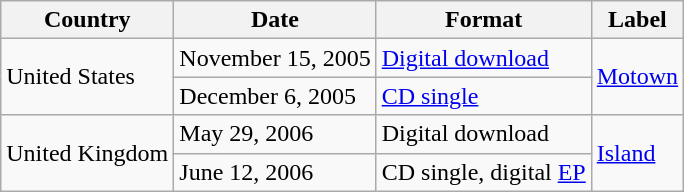<table class="wikitable">
<tr>
<th align="center">Country</th>
<th align="center">Date</th>
<th align="center">Format</th>
<th align="center">Label</th>
</tr>
<tr>
<td align="left" rowspan="2">United States</td>
<td align="left">November 15, 2005</td>
<td align="left"><a href='#'>Digital download</a></td>
<td align="left" rowspan="2"><a href='#'>Motown</a></td>
</tr>
<tr>
<td align="left">December 6, 2005</td>
<td align="left"><a href='#'>CD single</a></td>
</tr>
<tr>
<td align="left" rowspan="2">United Kingdom</td>
<td align="left">May 29, 2006</td>
<td align="left">Digital download</td>
<td align="left" rowspan="2"><a href='#'>Island</a></td>
</tr>
<tr>
<td align="left">June 12, 2006</td>
<td align="left">CD single, digital <a href='#'>EP</a></td>
</tr>
</table>
